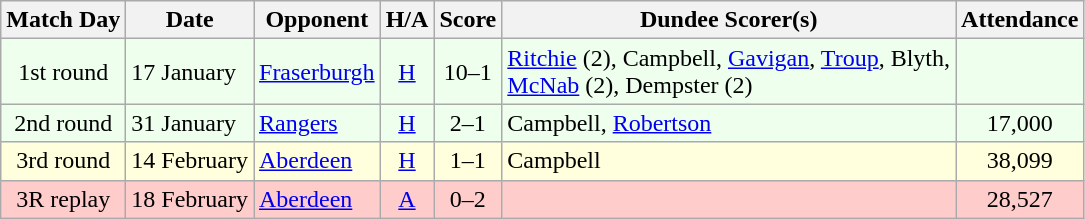<table class="wikitable" style="text-align:center">
<tr>
<th>Match Day</th>
<th>Date</th>
<th>Opponent</th>
<th>H/A</th>
<th>Score</th>
<th>Dundee Scorer(s)</th>
<th>Attendance</th>
</tr>
<tr bgcolor="#EEFFEE">
<td>1st round</td>
<td align="left">17 January</td>
<td align="left"><a href='#'>Fraserburgh</a></td>
<td><a href='#'>H</a></td>
<td>10–1</td>
<td align="left"><a href='#'>Ritchie</a> (2), Campbell, <a href='#'>Gavigan</a>, <a href='#'>Troup</a>, Blyth,<br><a href='#'>McNab</a> (2), Dempster (2)</td>
<td></td>
</tr>
<tr bgcolor="#EEFFEE">
<td>2nd round</td>
<td align="left">31 January</td>
<td align="left"><a href='#'>Rangers</a></td>
<td><a href='#'>H</a></td>
<td>2–1</td>
<td align="left">Campbell, <a href='#'>Robertson</a></td>
<td>17,000</td>
</tr>
<tr bgcolor="#FFFFDD">
<td>3rd round</td>
<td align="left">14 February</td>
<td align="left"><a href='#'>Aberdeen</a></td>
<td><a href='#'>H</a></td>
<td>1–1</td>
<td align="left">Campbell</td>
<td>38,099</td>
</tr>
<tr bgcolor="#FFCCCC">
<td>3R replay</td>
<td align="left">18 February</td>
<td align="left"><a href='#'>Aberdeen</a></td>
<td><a href='#'>A</a></td>
<td>0–2</td>
<td align="left"></td>
<td>28,527</td>
</tr>
</table>
